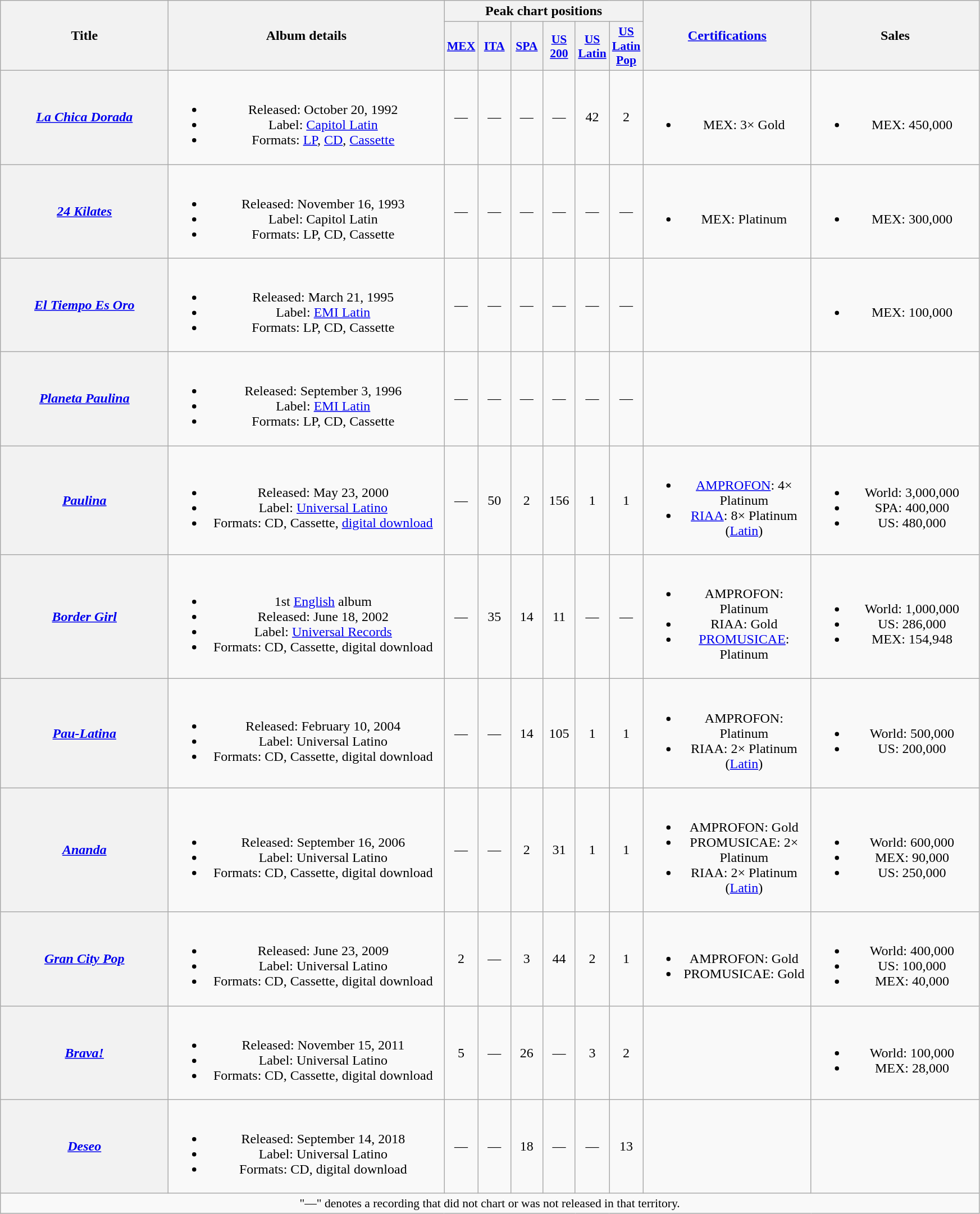<table class="wikitable plainrowheaders" style="text-align:center;">
<tr>
<th scope="col" rowspan="2" style="width:12em;">Title</th>
<th scope="col" rowspan="2" style="width:20em;">Album details</th>
<th scope="col" colspan="6">Peak chart positions</th>
<th scope="col" rowspan="2" style="width:12em;"><a href='#'>Certifications</a></th>
<th scope="col" rowspan="2" style="width:12em;">Sales</th>
</tr>
<tr>
<th scope="col" style="width:2.2em;font-size:90%;"><a href='#'>MEX</a><br></th>
<th scope="col" style="width:2.2em;font-size:90%;"><a href='#'>ITA</a><br></th>
<th scope="col" style="width:2.2em;font-size:90%;"><a href='#'>SPA</a><br></th>
<th scope="col" style="width:2.2em;font-size:90%;"><a href='#'>US 200</a><br></th>
<th scope="col" style="width:2.2em;font-size:90%;"><a href='#'>US Latin</a><br></th>
<th scope="col" style="width:2.2em;font-size:90%;"><a href='#'>US Latin Pop</a><br></th>
</tr>
<tr>
<th scope="row"><em><a href='#'>La Chica Dorada</a></em></th>
<td><br><ul><li>Released: October 20, 1992</li><li>Label: <a href='#'>Capitol Latin</a></li><li>Formats: <a href='#'>LP</a>, <a href='#'>CD</a>, <a href='#'>Cassette</a></li></ul></td>
<td>—</td>
<td>—</td>
<td>—</td>
<td>—</td>
<td>42</td>
<td>2</td>
<td><br><ul><li>MEX: 3× Gold</li></ul></td>
<td><br><ul><li>MEX: 450,000</li></ul></td>
</tr>
<tr>
<th scope="row"><em><a href='#'>24 Kilates</a></em></th>
<td><br><ul><li>Released: November 16, 1993</li><li>Label: Capitol Latin</li><li>Formats: LP, CD, Cassette</li></ul></td>
<td>—</td>
<td>—</td>
<td>—</td>
<td>—</td>
<td>—</td>
<td>—</td>
<td><br><ul><li>MEX: Platinum</li></ul></td>
<td><br><ul><li>MEX: 300,000</li></ul></td>
</tr>
<tr>
<th scope="row"><em><a href='#'>El Tiempo Es Oro</a></em></th>
<td><br><ul><li>Released: March 21, 1995</li><li>Label: <a href='#'>EMI Latin</a></li><li>Formats: LP, CD, Cassette</li></ul></td>
<td>—</td>
<td>—</td>
<td>—</td>
<td>—</td>
<td>—</td>
<td>—</td>
<td></td>
<td><br><ul><li>MEX: 100,000</li></ul></td>
</tr>
<tr>
<th scope="row"><em><a href='#'>Planeta Paulina</a></em></th>
<td><br><ul><li>Released: September 3, 1996</li><li>Label: <a href='#'>EMI Latin</a></li><li>Formats: LP, CD, Cassette</li></ul></td>
<td>—</td>
<td>—</td>
<td>—</td>
<td>—</td>
<td>—</td>
<td>—</td>
<td></td>
</tr>
<tr>
<th scope="row"><em><a href='#'>Paulina</a></em></th>
<td><br><ul><li>Released: May 23, 2000</li><li>Label: <a href='#'>Universal Latino</a></li><li>Formats: CD, Cassette, <a href='#'>digital download</a></li></ul></td>
<td>—</td>
<td>50</td>
<td>2</td>
<td>156</td>
<td>1</td>
<td>1</td>
<td><br><ul><li><a href='#'>AMPROFON</a>: 4× Platinum</li><li><a href='#'>RIAA</a>: 8× Platinum (<a href='#'>Latin</a>)</li></ul></td>
<td><br><ul><li>World: 3,000,000</li><li>SPA: 400,000</li><li>US: 480,000</li></ul></td>
</tr>
<tr>
<th scope="row"><em><a href='#'>Border Girl</a></em></th>
<td><br><ul><li>1st <a href='#'>English</a> album</li><li>Released: June 18, 2002</li><li>Label: <a href='#'>Universal Records</a></li><li>Formats: CD, Cassette, digital download</li></ul></td>
<td>—</td>
<td>35</td>
<td>14</td>
<td>11</td>
<td>—</td>
<td>—</td>
<td><br><ul><li>AMPROFON: Platinum</li><li>RIAA: Gold</li><li><a href='#'>PROMUSICAE</a>: Platinum</li></ul></td>
<td><br><ul><li>World: 1,000,000</li><li>US: 286,000</li><li>MEX: 154,948</li></ul></td>
</tr>
<tr>
<th scope="row"><em><a href='#'>Pau-Latina</a></em></th>
<td><br><ul><li>Released: February 10, 2004</li><li>Label: Universal Latino</li><li>Formats: CD, Cassette, digital download</li></ul></td>
<td>—</td>
<td>—</td>
<td>14</td>
<td>105</td>
<td>1</td>
<td>1</td>
<td><br><ul><li>AMPROFON: Platinum</li><li>RIAA: 2× Platinum (<a href='#'>Latin</a>)</li></ul></td>
<td><br><ul><li>World: 500,000</li><li>US: 200,000</li></ul></td>
</tr>
<tr>
<th scope="row"><em><a href='#'>Ananda</a></em></th>
<td><br><ul><li>Released: September 16, 2006</li><li>Label: Universal Latino</li><li>Formats: CD, Cassette, digital download</li></ul></td>
<td>—</td>
<td>—</td>
<td>2</td>
<td>31</td>
<td>1</td>
<td>1</td>
<td><br><ul><li>AMPROFON: Gold</li><li>PROMUSICAE: 2× Platinum</li><li>RIAA: 2× Platinum (<a href='#'>Latin</a>)</li></ul></td>
<td><br><ul><li>World: 600,000</li><li>MEX: 90,000</li><li>US: 250,000</li></ul></td>
</tr>
<tr>
<th scope="row"><em><a href='#'>Gran City Pop</a></em></th>
<td><br><ul><li>Released: June 23, 2009</li><li>Label: Universal Latino</li><li>Formats: CD, Cassette, digital download</li></ul></td>
<td>2</td>
<td>—</td>
<td>3</td>
<td>44</td>
<td>2</td>
<td>1</td>
<td><br><ul><li>AMPROFON: Gold</li><li>PROMUSICAE: Gold</li></ul></td>
<td><br><ul><li>World: 400,000</li><li>US: 100,000</li><li>MEX: 40,000</li></ul></td>
</tr>
<tr>
<th scope="row"><em><a href='#'>Brava!</a></em></th>
<td><br><ul><li>Released: November 15, 2011</li><li>Label: Universal Latino</li><li>Formats: CD, Cassette, digital download</li></ul></td>
<td>5</td>
<td>—</td>
<td>26</td>
<td>—</td>
<td>3</td>
<td>2</td>
<td></td>
<td><br><ul><li>World: 100,000</li><li>MEX: 28,000</li></ul></td>
</tr>
<tr>
<th scope="row"><em><a href='#'>Deseo</a> </em></th>
<td><br><ul><li>Released: September 14, 2018</li><li>Label: Universal Latino</li><li>Formats: CD, digital download</li></ul></td>
<td>—</td>
<td>—</td>
<td>18</td>
<td>—</td>
<td>—</td>
<td>13</td>
<td></td>
<td></td>
</tr>
<tr>
<td colspan="12" style="font-size:90%">"—" denotes a recording that did not chart or was not released in that territory.</td>
</tr>
</table>
